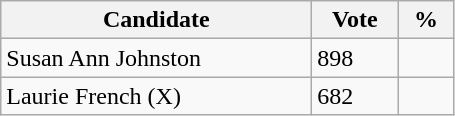<table class="wikitable">
<tr>
<th bgcolor="#DDDDFF" width="200px">Candidate</th>
<th bgcolor="#DDDDFF" width="50px">Vote</th>
<th bgcolor="#DDDDFF" width="30px">%</th>
</tr>
<tr>
<td>Susan Ann Johnston</td>
<td>898</td>
<td></td>
</tr>
<tr>
<td>Laurie French (X)</td>
<td>682</td>
<td></td>
</tr>
</table>
